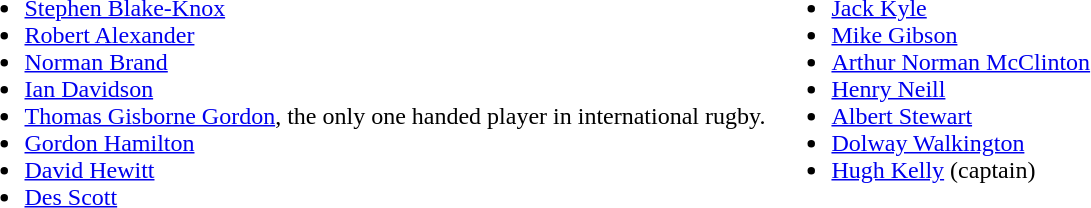<table>
<tr style="vertical-align:top">
<td><br><ul><li><a href='#'>Stephen Blake-Knox</a></li><li><a href='#'>Robert Alexander</a></li><li><a href='#'>Norman Brand</a></li><li><a href='#'>Ian Davidson</a></li><li><a href='#'>Thomas Gisborne Gordon</a>, the only one handed player in international rugby.</li><li><a href='#'>Gordon Hamilton</a></li><li><a href='#'>David Hewitt</a></li><li><a href='#'>Des Scott</a></li></ul></td>
<td><br><ul><li><a href='#'>Jack Kyle</a></li><li><a href='#'>Mike Gibson</a></li><li><a href='#'>Arthur Norman McClinton</a></li><li><a href='#'>Henry Neill</a></li><li><a href='#'>Albert Stewart</a></li><li><a href='#'>Dolway Walkington</a></li><li><a href='#'>Hugh Kelly</a> (captain)</li></ul></td>
</tr>
</table>
